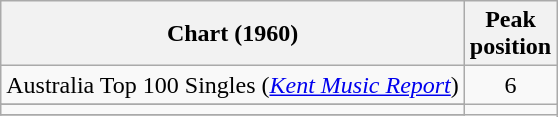<table class="wikitable sortable">
<tr>
<th align="left">Chart (1960)</th>
<th align="center">Peak<br>position</th>
</tr>
<tr>
<td align="left">Australia Top 100 Singles (<em><a href='#'>Kent Music Report</a></em>)</td>
<td align="center">6</td>
</tr>
<tr>
</tr>
<tr>
</tr>
<tr>
<td></td>
</tr>
<tr>
</tr>
</table>
